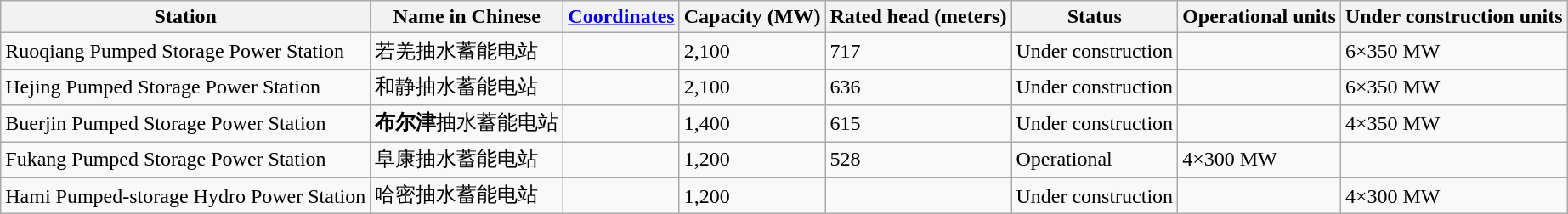<table class="wikitable sortable">
<tr>
<th>Station</th>
<th>Name in Chinese</th>
<th><a href='#'>Coordinates</a></th>
<th>Capacity (MW)</th>
<th>Rated head (meters)</th>
<th>Status</th>
<th>Operational units</th>
<th>Under construction units</th>
</tr>
<tr>
<td>Ruoqiang Pumped Storage Power Station</td>
<td>若羌抽水蓄能电站</td>
<td></td>
<td>2,100</td>
<td>717</td>
<td>Under construction</td>
<td></td>
<td>6×350 MW</td>
</tr>
<tr>
<td>Hejing Pumped Storage Power Station</td>
<td>和静抽水蓄能电站</td>
<td></td>
<td>2,100</td>
<td>636</td>
<td>Under construction</td>
<td></td>
<td>6×350 MW</td>
</tr>
<tr>
<td>Buerjin Pumped Storage Power Station</td>
<td><strong>布尔津</strong>抽水蓄能电站</td>
<td></td>
<td>1,400</td>
<td>615</td>
<td>Under construction</td>
<td></td>
<td>4×350 MW</td>
</tr>
<tr>
<td>Fukang Pumped Storage Power Station</td>
<td>阜康抽水蓄能电站</td>
<td></td>
<td>1,200</td>
<td>528</td>
<td>Operational</td>
<td>4×300 MW</td>
<td></td>
</tr>
<tr>
<td>Hami Pumped-storage Hydro Power Station</td>
<td>哈密抽水蓄能电站</td>
<td></td>
<td>1,200</td>
<td></td>
<td>Under construction</td>
<td></td>
<td>4×300 MW</td>
</tr>
</table>
